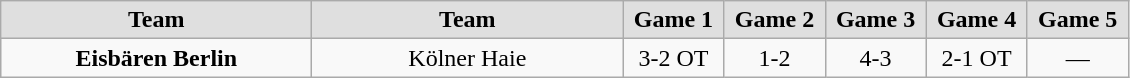<table class="wikitable">
<tr align="center">
<td width="200" bgcolor="#dfdfdf"><strong>Team</strong></td>
<td width="200" bgcolor="#dfdfdf"><strong>Team</strong></td>
<td width="60" bgcolor="#dfdfdf"><strong>Game 1</strong></td>
<td width="60" bgcolor="#dfdfdf"><strong>Game 2</strong></td>
<td width="60" bgcolor="#dfdfdf"><strong>Game 3</strong></td>
<td width="60" bgcolor="#dfdfdf"><strong>Game 4</strong></td>
<td width="60" bgcolor="#dfdfdf"><strong>Game 5</strong></td>
</tr>
<tr align="center">
<td><strong>Eisbären Berlin</strong></td>
<td>Kölner Haie</td>
<td>3-2 OT</td>
<td>1-2</td>
<td>4-3</td>
<td>2-1 OT</td>
<td>—</td>
</tr>
</table>
